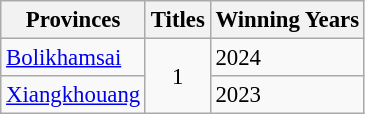<table class="wikitable" style="font-size: 95%;">
<tr>
<th bgcolor="#efefef">Provinces</th>
<th bgcolor="#efefef">Titles</th>
<th bgcolor="#efefef">Winning Years</th>
</tr>
<tr>
<td><a href='#'>Bolikhamsai</a></td>
<td rowspan="2" align="center">1</td>
<td>2024</td>
</tr>
<tr>
<td><a href='#'>Xiangkhouang</a></td>
<td>2023</td>
</tr>
</table>
